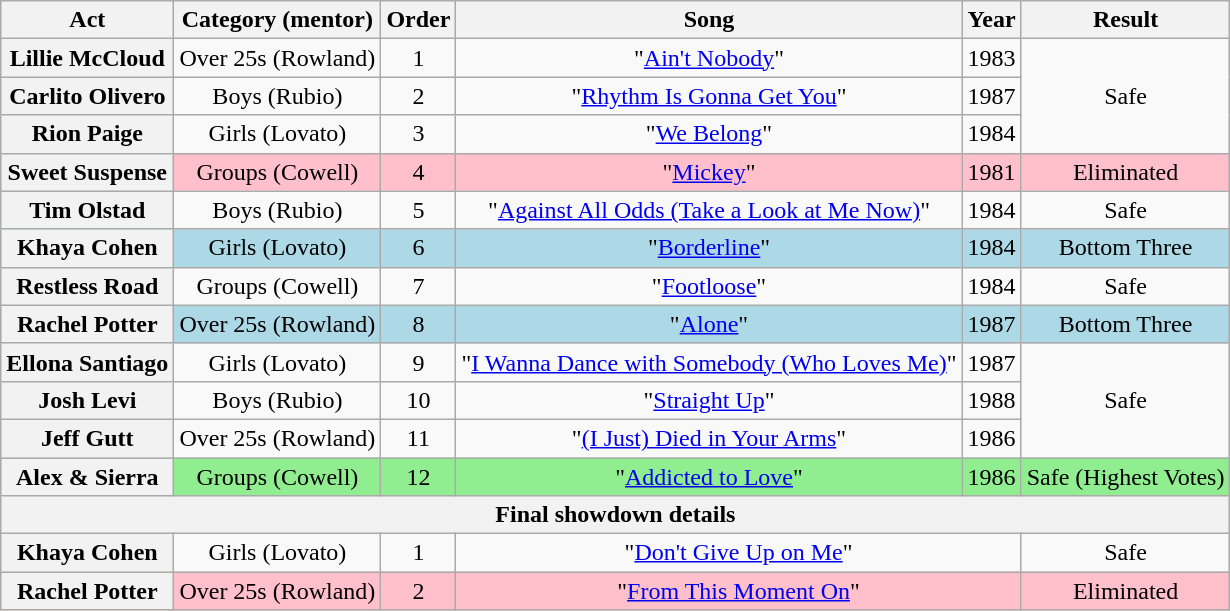<table class="wikitable plainrowheaders" style="text-align:center;">
<tr>
<th scope="col">Act</th>
<th scope="col">Category (mentor)</th>
<th scope="col">Order</th>
<th scope="col">Song</th>
<th scope="col">Year</th>
<th scope="col">Result</th>
</tr>
<tr>
<th scope="row">Lillie McCloud</th>
<td>Over 25s (Rowland)</td>
<td>1</td>
<td>"<a href='#'>Ain't Nobody</a>"</td>
<td>1983</td>
<td rowspan=3>Safe</td>
</tr>
<tr>
<th scope="row">Carlito Olivero</th>
<td>Boys (Rubio)</td>
<td>2</td>
<td>"<a href='#'>Rhythm Is Gonna Get You</a>"</td>
<td>1987</td>
</tr>
<tr>
<th scope="row">Rion Paige</th>
<td>Girls (Lovato)</td>
<td>3</td>
<td>"<a href='#'>We Belong</a>"</td>
<td>1984</td>
</tr>
<tr style="background:pink;">
<th scope="row">Sweet Suspense</th>
<td>Groups (Cowell)</td>
<td>4</td>
<td>"<a href='#'>Mickey</a>"</td>
<td>1981</td>
<td>Eliminated</td>
</tr>
<tr>
<th scope="row">Tim Olstad</th>
<td>Boys (Rubio)</td>
<td>5</td>
<td>"<a href='#'>Against All Odds (Take a Look at Me Now)</a>"</td>
<td>1984</td>
<td>Safe</td>
</tr>
<tr style="background:lightblue;">
<th scope="row">Khaya Cohen</th>
<td>Girls (Lovato)</td>
<td>6</td>
<td>"<a href='#'>Borderline</a>"</td>
<td>1984</td>
<td>Bottom Three</td>
</tr>
<tr>
<th scope="row">Restless Road</th>
<td>Groups (Cowell)</td>
<td>7</td>
<td>"<a href='#'>Footloose</a>"</td>
<td>1984</td>
<td>Safe</td>
</tr>
<tr style="background:lightblue;">
<th scope="row">Rachel Potter</th>
<td>Over 25s (Rowland)</td>
<td>8</td>
<td>"<a href='#'>Alone</a>"</td>
<td>1987</td>
<td>Bottom Three</td>
</tr>
<tr>
<th scope="row">Ellona Santiago</th>
<td>Girls (Lovato)</td>
<td>9</td>
<td>"<a href='#'>I Wanna Dance with Somebody (Who Loves Me)</a>"</td>
<td>1987</td>
<td rowspan=3>Safe</td>
</tr>
<tr>
<th scope="row">Josh Levi</th>
<td>Boys (Rubio)</td>
<td>10</td>
<td>"<a href='#'>Straight Up</a>"</td>
<td>1988</td>
</tr>
<tr>
<th scope="row">Jeff Gutt</th>
<td>Over 25s (Rowland)</td>
<td>11</td>
<td>"<a href='#'>(I Just) Died in Your Arms</a>"</td>
<td>1986</td>
</tr>
<tr style="background:lightgreen;">
<th scope="row">Alex & Sierra</th>
<td>Groups (Cowell)</td>
<td>12</td>
<td>"<a href='#'>Addicted to Love</a>"</td>
<td>1986</td>
<td>Safe (Highest Votes)</td>
</tr>
<tr>
<th colspan=6>Final showdown details</th>
</tr>
<tr>
<th scope=row>Khaya Cohen</th>
<td>Girls (Lovato)</td>
<td>1</td>
<td colspan="2">"<a href='#'>Don't Give Up on Me</a>"</td>
<td>Safe</td>
</tr>
<tr style="background:pink;">
<th scope=row>Rachel Potter</th>
<td>Over 25s (Rowland)</td>
<td>2</td>
<td colspan="2">"<a href='#'>From This Moment On</a>"</td>
<td>Eliminated</td>
</tr>
</table>
